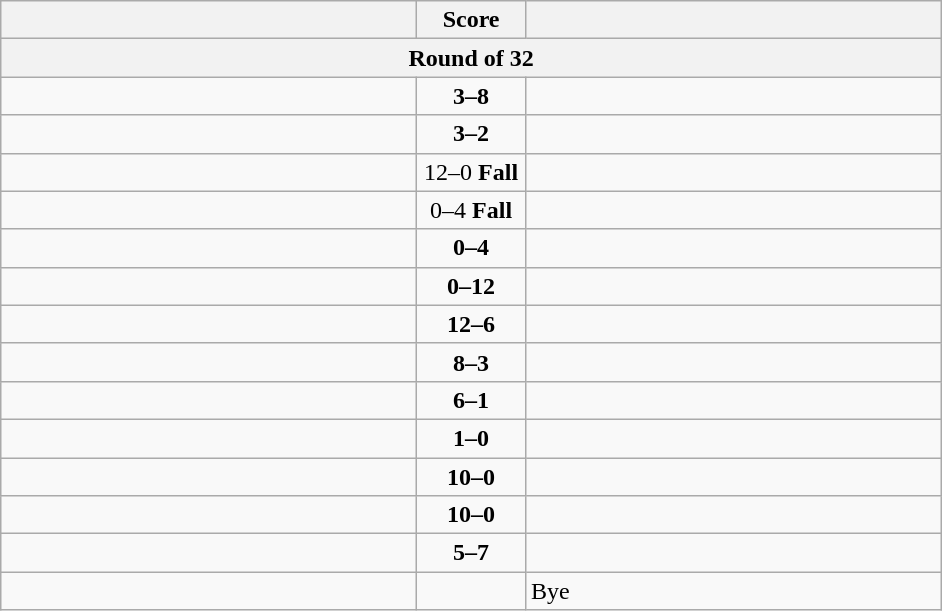<table class="wikitable" style="text-align: left;">
<tr>
<th align="right" width="270"></th>
<th width="65">Score</th>
<th align="left" width="270"></th>
</tr>
<tr>
<th colspan="3">Round of 32</th>
</tr>
<tr>
<td></td>
<td align=center><strong>3–8</strong></td>
<td><strong></strong></td>
</tr>
<tr>
<td><strong></strong></td>
<td align=center><strong>3–2</strong></td>
<td></td>
</tr>
<tr>
<td><strong></strong></td>
<td align=center>12–0 <strong>Fall</strong></td>
<td></td>
</tr>
<tr>
<td></td>
<td align=center>0–4 <strong>Fall</strong></td>
<td><strong></strong></td>
</tr>
<tr>
<td></td>
<td align=center><strong>0–4</strong></td>
<td><strong></strong></td>
</tr>
<tr>
<td></td>
<td align=center><strong>0–12</strong></td>
<td><strong></strong></td>
</tr>
<tr>
<td><strong></strong></td>
<td align=center><strong>12–6</strong></td>
<td></td>
</tr>
<tr>
<td><strong></strong></td>
<td align=center><strong>8–3</strong></td>
<td></td>
</tr>
<tr>
<td><strong></strong></td>
<td align=center><strong>6–1</strong></td>
<td></td>
</tr>
<tr>
<td><strong></strong></td>
<td align=center><strong>1–0</strong></td>
<td></td>
</tr>
<tr>
<td><strong></strong></td>
<td align=center><strong>10–0</strong></td>
<td></td>
</tr>
<tr>
<td><strong></strong></td>
<td align=center><strong>10–0</strong></td>
<td></td>
</tr>
<tr>
<td></td>
<td align=center><strong>5–7</strong></td>
<td><strong></strong></td>
</tr>
<tr>
<td><strong></strong></td>
<td></td>
<td>Bye</td>
</tr>
</table>
